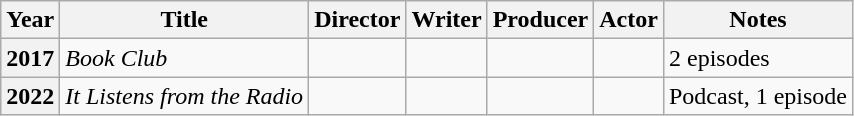<table class="wikitable plainrowheaders">
<tr>
<th scope="col">Year</th>
<th scope="col">Title</th>
<th scope="col">Director</th>
<th scope="col">Writer</th>
<th scope="col">Producer</th>
<th scope="col">Actor</th>
<th scope="col">Notes</th>
</tr>
<tr>
<th scope="row">2017</th>
<td><em>Book Club</em></td>
<td></td>
<td></td>
<td></td>
<td></td>
<td>2 episodes</td>
</tr>
<tr>
<th scope="row">2022</th>
<td><em>It Listens from the Radio</em></td>
<td></td>
<td></td>
<td></td>
<td></td>
<td>Podcast, 1 episode</td>
</tr>
</table>
